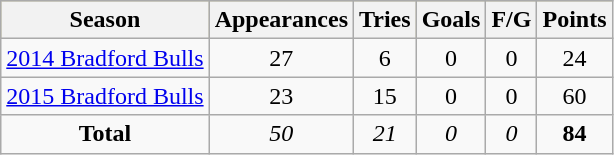<table class="wikitable" style="text-align:center;">
<tr bgcolor="#bdb76b">
<th>Season</th>
<th>Appearances</th>
<th>Tries</th>
<th>Goals</th>
<th>F/G</th>
<th>Points</th>
</tr>
<tr>
<td><a href='#'>2014 Bradford Bulls</a></td>
<td>27</td>
<td>6</td>
<td>0</td>
<td>0</td>
<td>24</td>
</tr>
<tr>
<td><a href='#'>2015 Bradford Bulls</a></td>
<td>23</td>
<td>15</td>
<td>0</td>
<td>0</td>
<td>60</td>
</tr>
<tr>
<td><strong>Total</strong></td>
<td><em>50</em></td>
<td><em>21</em></td>
<td><em>0</em></td>
<td><em>0</em></td>
<td><strong>84</strong></td>
</tr>
</table>
